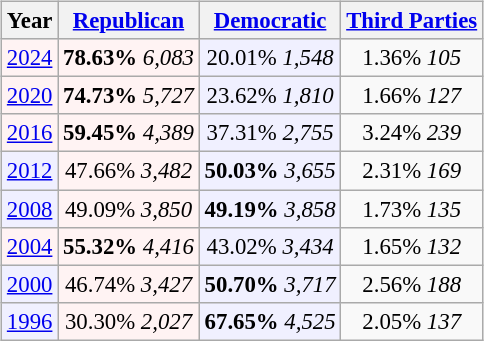<table class="wikitable" style="float:right; font-size:95%;">
<tr bgcolor=lightgrey>
<th>Year</th>
<th><a href='#'>Republican</a></th>
<th><a href='#'>Democratic</a></th>
<th><a href='#'>Third Parties</a></th>
</tr>
<tr>
<td align="center" bgcolor="#fff3f3"><a href='#'>2024</a></td>
<td align="center" bgcolor="#fff3f3"><strong>78.63%</strong> <em>6,083</em></td>
<td align="center" bgcolor="#f0f0ff">20.01% <em>1,548</em></td>
<td align="center">1.36% <em>105</em></td>
</tr>
<tr>
<td align="center" bgcolor="#fff3f3"><a href='#'>2020</a></td>
<td align="center" bgcolor="#fff3f3"><strong>74.73%</strong> <em>5,727</em></td>
<td align="center" bgcolor="#f0f0ff">23.62% <em>1,810</em></td>
<td align="center">1.66% <em>127</em></td>
</tr>
<tr>
<td align="center" bgcolor="#fff3f3"><a href='#'>2016</a></td>
<td align="center" bgcolor="#fff3f3"><strong>59.45%</strong> <em>4,389</em></td>
<td align="center" bgcolor="#f0f0ff">37.31% <em>2,755</em></td>
<td align="center">3.24% <em>239</em></td>
</tr>
<tr>
<td align="center" bgcolor="#f0f0ff"><a href='#'>2012</a></td>
<td align="center" bgcolor="#fff3f3">47.66% <em>3,482</em></td>
<td align="center" bgcolor="#f0f0ff"><strong>50.03%</strong> <em>3,655</em></td>
<td align="center">2.31% <em>169</em></td>
</tr>
<tr>
<td align="center" bgcolor="#f0f0ff"><a href='#'>2008</a></td>
<td align="center" bgcolor="#fff3f3">49.09% <em>3,850</em></td>
<td align="center" bgcolor="#f0f0ff"><strong>49.19%</strong> <em>3,858</em></td>
<td align="center">1.73% <em>135</em></td>
</tr>
<tr>
<td align="center" bgcolor="#fff3f3"><a href='#'>2004</a></td>
<td align="center" bgcolor="#fff3f3"><strong>55.32%</strong> <em>4,416</em></td>
<td align="center" bgcolor="#f0f0ff">43.02% <em>3,434</em></td>
<td align="center">1.65% <em>132</em></td>
</tr>
<tr>
<td align="center" bgcolor="#f0f0ff"><a href='#'>2000</a></td>
<td align="center" bgcolor="#fff3f3">46.74% <em>3,427</em></td>
<td align="center" bgcolor="#f0f0ff"><strong>50.70%</strong> <em>3,717</em></td>
<td align="center">2.56% <em>188</em></td>
</tr>
<tr>
<td align="center" bgcolor="#f0f0ff"><a href='#'>1996</a></td>
<td align="center" bgcolor="#fff3f3">30.30% <em>2,027</em></td>
<td align="center" bgcolor="#f0f0ff"><strong>67.65%</strong> <em>4,525</em></td>
<td align="center">2.05% <em>137</em></td>
</tr>
</table>
